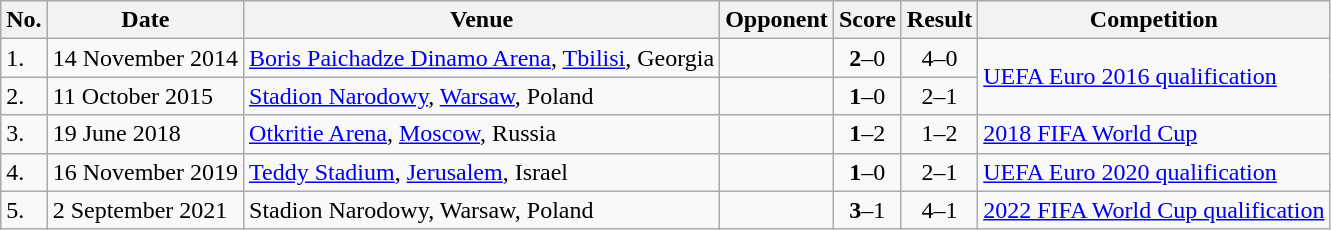<table class=wikitable style="text-align: left;">
<tr>
<th>No.</th>
<th>Date</th>
<th>Venue</th>
<th>Opponent</th>
<th>Score</th>
<th>Result</th>
<th>Competition</th>
</tr>
<tr>
<td>1.</td>
<td>14 November 2014</td>
<td><a href='#'>Boris Paichadze Dinamo Arena</a>, <a href='#'>Tbilisi</a>, Georgia</td>
<td></td>
<td align=center><strong>2</strong>–0</td>
<td align=center>4–0</td>
<td rowspan=2><a href='#'>UEFA Euro 2016 qualification</a></td>
</tr>
<tr>
<td>2.</td>
<td>11 October 2015</td>
<td><a href='#'>Stadion Narodowy</a>, <a href='#'>Warsaw</a>, Poland</td>
<td></td>
<td align=center><strong>1</strong>–0</td>
<td align=center>2–1</td>
</tr>
<tr>
<td>3.</td>
<td>19 June 2018</td>
<td><a href='#'>Otkritie Arena</a>, <a href='#'>Moscow</a>, Russia</td>
<td></td>
<td align=center><strong>1</strong>–2</td>
<td align=center>1–2</td>
<td><a href='#'>2018 FIFA World Cup</a></td>
</tr>
<tr>
<td>4.</td>
<td>16 November 2019</td>
<td><a href='#'>Teddy Stadium</a>, <a href='#'>Jerusalem</a>, Israel</td>
<td></td>
<td align=center><strong>1</strong>–0</td>
<td align=center>2–1</td>
<td><a href='#'>UEFA Euro 2020 qualification</a></td>
</tr>
<tr>
<td>5.</td>
<td>2 September 2021</td>
<td>Stadion Narodowy, Warsaw, Poland</td>
<td></td>
<td align=center><strong>3</strong>–1</td>
<td align=center>4–1</td>
<td><a href='#'>2022 FIFA World Cup qualification</a></td>
</tr>
</table>
